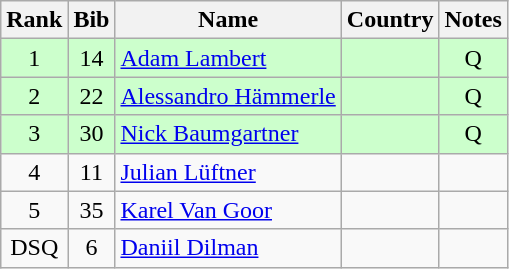<table class="wikitable" style="text-align:center;">
<tr>
<th>Rank</th>
<th>Bib</th>
<th>Name</th>
<th>Country</th>
<th>Notes</th>
</tr>
<tr bgcolor="#ccffcc">
<td>1</td>
<td>14</td>
<td align=left><a href='#'>Adam Lambert</a></td>
<td align=left></td>
<td>Q</td>
</tr>
<tr bgcolor="#ccffcc">
<td>2</td>
<td>22</td>
<td align=left><a href='#'>Alessandro Hämmerle</a></td>
<td align=left></td>
<td>Q</td>
</tr>
<tr bgcolor="#ccffcc">
<td>3</td>
<td>30</td>
<td align=left><a href='#'>Nick Baumgartner</a></td>
<td align=left></td>
<td>Q</td>
</tr>
<tr>
<td>4</td>
<td>11</td>
<td align=left><a href='#'>Julian Lüftner</a></td>
<td align=left></td>
<td></td>
</tr>
<tr>
<td>5</td>
<td>35</td>
<td align=left><a href='#'>Karel Van Goor</a></td>
<td align=left></td>
<td></td>
</tr>
<tr>
<td>DSQ</td>
<td>6</td>
<td align=left><a href='#'>Daniil Dilman</a></td>
<td align=left></td>
<td></td>
</tr>
</table>
